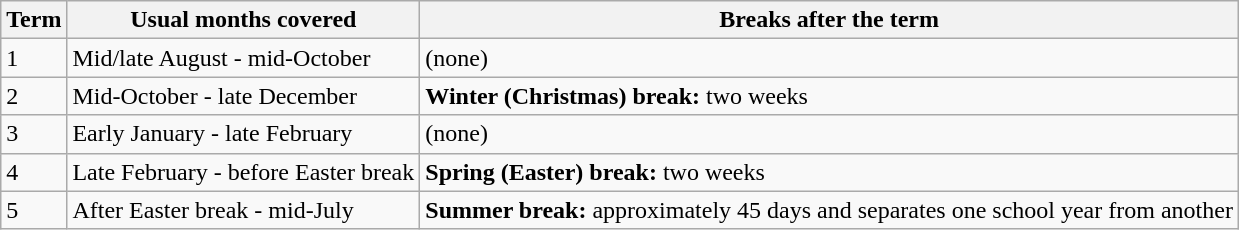<table class="wikitable">
<tr>
<th>Term</th>
<th>Usual months covered</th>
<th>Breaks after the term</th>
</tr>
<tr>
<td>1</td>
<td>Mid/late August - mid-October</td>
<td>(none)</td>
</tr>
<tr>
<td>2</td>
<td>Mid-October - late December</td>
<td><strong>Winter (Christmas) break:</strong> two weeks</td>
</tr>
<tr>
<td>3</td>
<td>Early January - late February</td>
<td>(none)</td>
</tr>
<tr>
<td>4</td>
<td>Late February - before Easter break</td>
<td><strong>Spring (Easter) break:</strong> two weeks</td>
</tr>
<tr>
<td>5</td>
<td>After Easter break - mid-July</td>
<td><strong>Summer break:</strong> approximately 45 days and separates one school year from another</td>
</tr>
</table>
